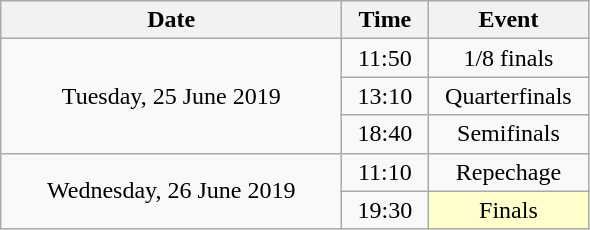<table class="wikitable" style="text-align:center;">
<tr>
<th width="220">Date</th>
<th width="50">Time</th>
<th width="100">Event</th>
</tr>
<tr>
<td rowspan="3">Tuesday, 25 June 2019</td>
<td>11:50</td>
<td>1/8 finals</td>
</tr>
<tr>
<td>13:10</td>
<td>Quarterfinals</td>
</tr>
<tr>
<td>18:40</td>
<td>Semifinals</td>
</tr>
<tr>
<td rowspan="2">Wednesday, 26 June 2019</td>
<td>11:10</td>
<td>Repechage</td>
</tr>
<tr>
<td>19:30</td>
<td bgcolor="ffffcc">Finals</td>
</tr>
</table>
